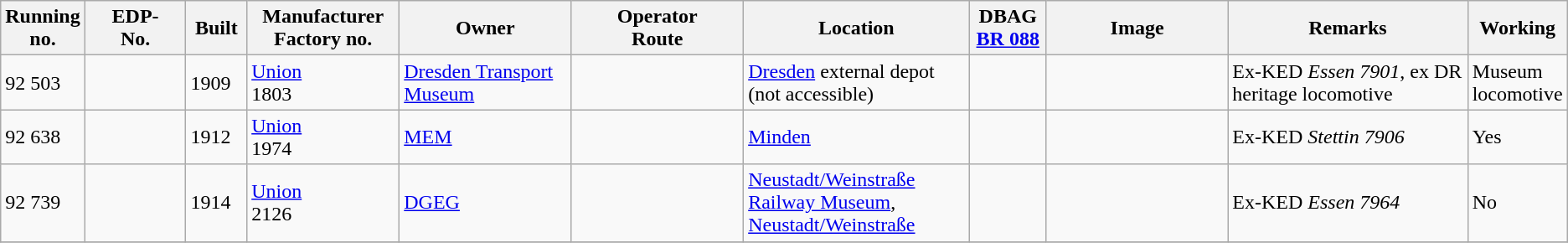<table class="wikitable" style="width="100%"; border:solid 1px #AAAAAA; background:#e3e3e3;">
<tr>
<th width="5%">Running<br>no.</th>
<th width="7%">EDP-<br>No.</th>
<th width="4%">Built</th>
<th width="10%">Manufacturer<br>Factory no.</th>
<th width="12%">Owner</th>
<th width="12%">Operator<br>Route</th>
<th width="15%">Location</th>
<th width="5%">DBAG<br><a href='#'>BR 088</a></th>
<th width="13%">Image</th>
<th width="20%">Remarks</th>
<th width="8%">Working</th>
</tr>
<tr>
<td>92 503</td>
<td></td>
<td>1909</td>
<td><a href='#'>Union</a><br>1803</td>
<td><a href='#'>Dresden Transport Museum</a></td>
<td></td>
<td><a href='#'>Dresden</a> external depot<br>(not accessible)</td>
<td></td>
<td></td>
<td>Ex-KED <em>Essen 7901</em>, ex DR heritage locomotive</td>
<td>Museum locomotive</td>
</tr>
<tr>
<td>92 638</td>
<td></td>
<td>1912</td>
<td><a href='#'>Union</a><br>1974</td>
<td><a href='#'>MEM</a></td>
<td></td>
<td><a href='#'>Minden</a></td>
<td></td>
<td></td>
<td>Ex-KED <em>Stettin 7906</em></td>
<td>Yes</td>
</tr>
<tr>
<td>92 739</td>
<td></td>
<td>1914</td>
<td><a href='#'>Union</a><br>2126</td>
<td><a href='#'>DGEG</a></td>
<td></td>
<td><a href='#'>Neustadt/Weinstraße Railway Museum</a>, <a href='#'>Neustadt/Weinstraße</a></td>
<td></td>
<td></td>
<td>Ex-KED <em>Essen 7964</em></td>
<td>No</td>
</tr>
<tr>
</tr>
</table>
